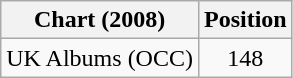<table class="wikitable">
<tr>
<th>Chart (2008)</th>
<th>Position</th>
</tr>
<tr>
<td>UK Albums (OCC)</td>
<td align="center">148</td>
</tr>
</table>
